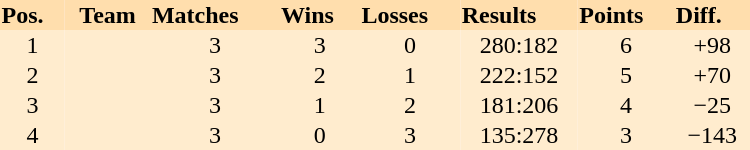<table style="text-align:left" border="0" cellspacing="0" align="right" width="500px">
<tr bgcolor="#FFDEAD">
<th>Pos.</th>
<th align="center">Team</th>
<th>Matches</th>
<th>Wins</th>
<th>Losses</th>
<th>Results</th>
<th>Points</th>
<th>Diff.</th>
</tr>
<tr bgcolor="#FFECCE" align="center">
<td>1</td>
<td align="left"></td>
<td>3</td>
<td>3</td>
<td>0</td>
<td>280:182</td>
<td>6</td>
<td>+98</td>
</tr>
<tr bgcolor="#FFECCE" align="center">
<td>2</td>
<td align="left"></td>
<td>3</td>
<td>2</td>
<td>1</td>
<td>222:152</td>
<td>5</td>
<td>+70</td>
</tr>
<tr bgcolor="#FFECCE" align="center">
<td>3</td>
<td align="left"></td>
<td>3</td>
<td>1</td>
<td>2</td>
<td>181:206</td>
<td>4</td>
<td>−25</td>
</tr>
<tr bgcolor="#FFECCE" align="center">
<td>4</td>
<td align="left"></td>
<td>3</td>
<td>0</td>
<td>3</td>
<td>135:278</td>
<td>3</td>
<td>−143</td>
</tr>
</table>
